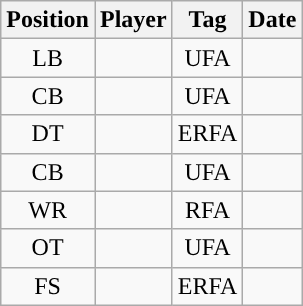<table class="wikitable sortable" style="text-align:center">
<tr>
<th>Position</th>
<th>Player</th>
<th>Tag</th>
<th>Date</th>
</tr>
<tr>
<td>LB</td>
<td></td>
<td>UFA</td>
<td></td>
</tr>
<tr>
<td>CB</td>
<td></td>
<td>UFA</td>
<td></td>
</tr>
<tr>
<td>DT</td>
<td></td>
<td>ERFA</td>
<td></td>
</tr>
<tr>
<td>CB</td>
<td></td>
<td>UFA</td>
<td></td>
</tr>
<tr>
<td>WR</td>
<td></td>
<td>RFA</td>
<td></td>
</tr>
<tr>
<td>OT</td>
<td></td>
<td>UFA</td>
<td></td>
</tr>
<tr>
<td>FS</td>
<td></td>
<td>ERFA</td>
<td></td>
</tr>
</table>
